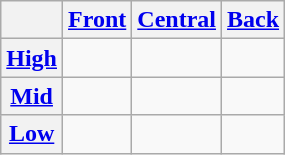<table class="wikitable">
<tr>
<th></th>
<th><a href='#'>Front</a></th>
<th><a href='#'>Central</a></th>
<th><a href='#'>Back</a></th>
</tr>
<tr>
<th><a href='#'>High</a></th>
<td> </td>
<td></td>
<td> </td>
</tr>
<tr>
<th><a href='#'>Mid</a></th>
<td> </td>
<td></td>
<td> </td>
</tr>
<tr>
<th><a href='#'>Low</a></th>
<td></td>
<td> </td>
<td></td>
</tr>
</table>
